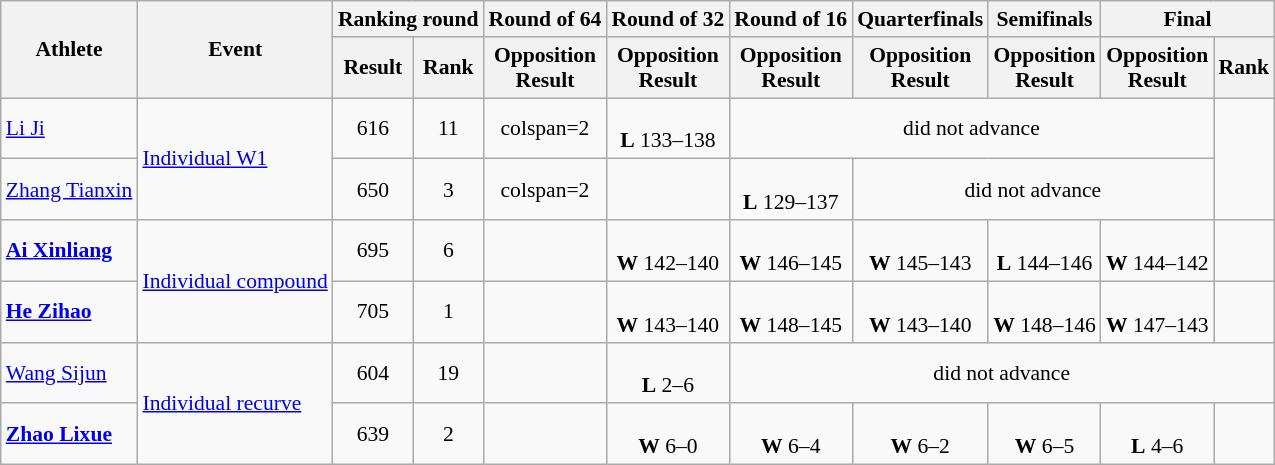<table class=wikitable style="font-size:90%">
<tr>
<th rowspan="2">Athlete</th>
<th rowspan="2">Event</th>
<th colspan="2">Ranking round</th>
<th>Round of 64</th>
<th>Round of 32</th>
<th>Round of 16</th>
<th>Quarterfinals</th>
<th>Semifinals</th>
<th colspan="2">Final</th>
</tr>
<tr>
<th>Result</th>
<th>Rank</th>
<th>Opposition<br>Result</th>
<th>Opposition<br>Result</th>
<th>Opposition<br>Result</th>
<th>Opposition<br>Result</th>
<th>Opposition<br>Result</th>
<th>Opposition<br>Result</th>
<th>Rank</th>
</tr>
<tr align=center>
<td align=left><a href='#'>Li Ji</a></td>
<td align=left rowspan="2"><a href='#'>Individual W1</a></td>
<td>616</td>
<td>11</td>
<td>colspan=2 </td>
<td><br><strong>L</strong> 133–138</td>
<td colspan=4>did not advance</td>
</tr>
<tr align=center>
<td align=left><a href='#'>Zhang Tianxin</a></td>
<td>650</td>
<td>3</td>
<td>colspan=2 </td>
<td></td>
<td><br><strong>L</strong> 129–137</td>
<td colspan=3>did not advance</td>
</tr>
<tr align=center>
<td align=left><strong><a href='#'>Ai Xinliang</a></strong></td>
<td align=left rowspan="2"><a href='#'>Individual compound</a></td>
<td>695</td>
<td>6</td>
<td></td>
<td><br><strong>W</strong> 142–140</td>
<td><br><strong>W</strong> 146–145</td>
<td><br><strong>W</strong> 145–143</td>
<td><br><strong>L</strong> 144–146</td>
<td><br><strong>W</strong> 144–142</td>
<td></td>
</tr>
<tr align=center>
<td align=left><strong><a href='#'>He Zihao</a></strong></td>
<td>705 </td>
<td>1</td>
<td></td>
<td><br><strong>W</strong> 143–140</td>
<td><br><strong>W</strong> 148–145</td>
<td><br><strong>W</strong> 143–140</td>
<td><br><strong>W</strong> 148–146</td>
<td><br><strong>W</strong> 147–143</td>
<td></td>
</tr>
<tr align=center>
<td align=left><a href='#'>Wang Sijun</a></td>
<td align=left rowspan="2"><a href='#'>Individual recurve</a></td>
<td>604</td>
<td>19</td>
<td></td>
<td><br><strong>L</strong> 2–6</td>
<td colspan=5>did not advance</td>
</tr>
<tr align=center>
<td align=left><strong><a href='#'>Zhao Lixue</a></strong></td>
<td>639</td>
<td>2</td>
<td></td>
<td><br><strong>W</strong> 6–0</td>
<td><br><strong>W</strong> 6–4</td>
<td><br><strong>W</strong> 6–2</td>
<td><br><strong>W</strong> 6–5</td>
<td><br><strong>L</strong> 4–6</td>
<td></td>
</tr>
</table>
